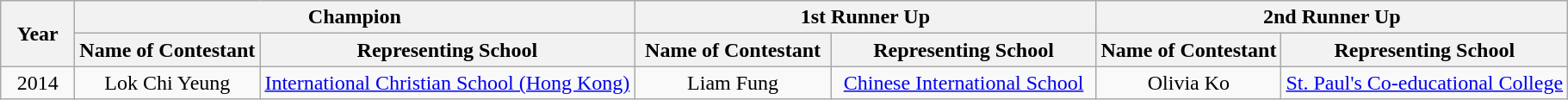<table class="wikitable" style="text-align:center;">
<tr>
<th rowspan="2" width=50>Year</th>
<th colspan="2" width=350>Champion</th>
<th colspan="2" width=350>1st Runner Up</th>
<th colspan="2" width=350>2nd Runner Up</th>
</tr>
<tr>
<th>Name of Contestant</th>
<th>Representing School</th>
<th>Name of Contestant</th>
<th>Representing School</th>
<th>Name of Contestant</th>
<th>Representing School</th>
</tr>
<tr>
<td>2014</td>
<td>Lok Chi Yeung </td>
<td><a href='#'>International Christian School (Hong Kong)</a></td>
<td>Liam Fung</td>
<td><a href='#'>Chinese International School</a></td>
<td>Olivia Ko</td>
<td><a href='#'>St. Paul's Co-educational College</a></td>
</tr>
</table>
